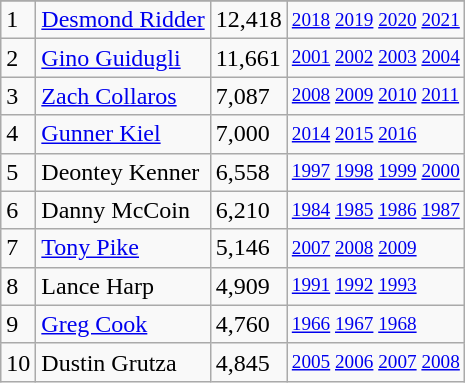<table class="wikitable">
<tr>
</tr>
<tr>
<td>1</td>
<td><a href='#'>Desmond Ridder</a></td>
<td><abbr>12,418</abbr></td>
<td style="font-size:80%;"><a href='#'>2018</a> <a href='#'>2019</a> <a href='#'>2020</a> <a href='#'>2021</a></td>
</tr>
<tr>
<td>2</td>
<td><a href='#'>Gino Guidugli</a></td>
<td><abbr>11,661</abbr></td>
<td style="font-size:80%;"><a href='#'>2001</a> <a href='#'>2002</a> <a href='#'>2003</a> <a href='#'>2004</a></td>
</tr>
<tr>
<td>3</td>
<td><a href='#'>Zach Collaros</a></td>
<td><abbr>7,087</abbr></td>
<td style="font-size:80%;"><a href='#'>2008</a> <a href='#'>2009</a> <a href='#'>2010</a> <a href='#'>2011</a></td>
</tr>
<tr>
<td>4</td>
<td><a href='#'>Gunner Kiel</a></td>
<td><abbr>7,000</abbr></td>
<td style="font-size:80%;"><a href='#'>2014</a> <a href='#'>2015</a> <a href='#'>2016</a></td>
</tr>
<tr>
<td>5</td>
<td>Deontey Kenner</td>
<td><abbr>6,558</abbr></td>
<td style="font-size:80%;"><a href='#'>1997</a> <a href='#'>1998</a> <a href='#'>1999</a> <a href='#'>2000</a></td>
</tr>
<tr>
<td>6</td>
<td>Danny McCoin</td>
<td><abbr>6,210</abbr></td>
<td style="font-size:80%;"><a href='#'>1984</a> <a href='#'>1985</a> <a href='#'>1986</a> <a href='#'>1987</a></td>
</tr>
<tr>
<td>7</td>
<td><a href='#'>Tony Pike</a></td>
<td><abbr>5,146</abbr></td>
<td style="font-size:80%;"><a href='#'>2007</a> <a href='#'>2008</a> <a href='#'>2009</a></td>
</tr>
<tr>
<td>8</td>
<td>Lance Harp</td>
<td><abbr>4,909</abbr></td>
<td style="font-size:80%;"><a href='#'>1991</a> <a href='#'>1992</a> <a href='#'>1993</a></td>
</tr>
<tr>
<td>9</td>
<td><a href='#'>Greg Cook</a></td>
<td><abbr>4,760</abbr></td>
<td style="font-size:80%;"><a href='#'>1966</a> <a href='#'>1967</a> <a href='#'>1968</a></td>
</tr>
<tr>
<td>10</td>
<td>Dustin Grutza</td>
<td><abbr>4,845</abbr></td>
<td style="font-size:80%;"><a href='#'>2005</a> <a href='#'>2006</a> <a href='#'>2007</a> <a href='#'>2008</a></td>
</tr>
</table>
